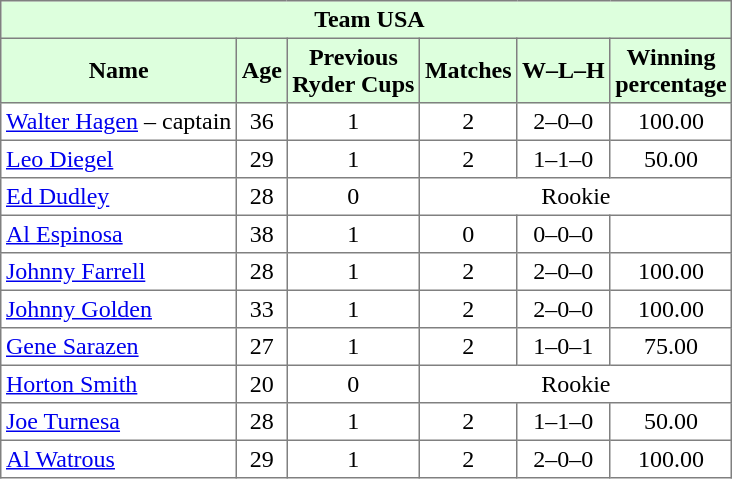<table border="1" cellpadding="3" style="border-collapse: collapse;text-align:center">
<tr style="background:#dfd;">
<td colspan="6"> <strong>Team USA</strong></td>
</tr>
<tr style="background:#dfd;">
<th>Name</th>
<th>Age</th>
<th>Previous<br>Ryder Cups</th>
<th>Matches</th>
<th>W–L–H</th>
<th>Winning<br>percentage</th>
</tr>
<tr>
<td align=left><a href='#'>Walter Hagen</a> – captain</td>
<td>36</td>
<td>1</td>
<td>2</td>
<td>2–0–0</td>
<td>100.00</td>
</tr>
<tr>
<td align=left><a href='#'>Leo Diegel</a></td>
<td>29</td>
<td>1</td>
<td>2</td>
<td>1–1–0</td>
<td>50.00</td>
</tr>
<tr>
<td align=left><a href='#'>Ed Dudley</a></td>
<td>28</td>
<td>0</td>
<td colspan="3">Rookie</td>
</tr>
<tr>
<td align=left><a href='#'>Al Espinosa</a></td>
<td>38</td>
<td>1</td>
<td>0</td>
<td>0–0–0</td>
<td></td>
</tr>
<tr>
<td align=left><a href='#'>Johnny Farrell</a></td>
<td>28</td>
<td>1</td>
<td>2</td>
<td>2–0–0</td>
<td>100.00</td>
</tr>
<tr>
<td align=left><a href='#'>Johnny Golden</a></td>
<td>33</td>
<td>1</td>
<td>2</td>
<td>2–0–0</td>
<td>100.00</td>
</tr>
<tr>
<td align=left><a href='#'>Gene Sarazen</a></td>
<td>27</td>
<td>1</td>
<td>2</td>
<td>1–0–1</td>
<td>75.00</td>
</tr>
<tr>
<td align=left><a href='#'>Horton Smith</a></td>
<td>20</td>
<td>0</td>
<td colspan="3">Rookie</td>
</tr>
<tr>
<td align=left><a href='#'>Joe Turnesa</a></td>
<td>28</td>
<td>1</td>
<td>2</td>
<td>1–1–0</td>
<td>50.00</td>
</tr>
<tr>
<td align=left><a href='#'>Al Watrous</a></td>
<td>29</td>
<td>1</td>
<td>2</td>
<td>2–0–0</td>
<td>100.00</td>
</tr>
</table>
